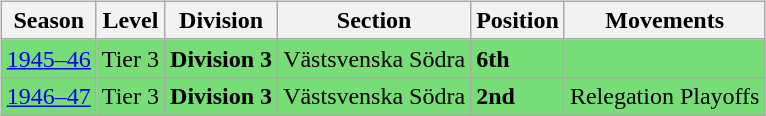<table>
<tr>
<td valign="top" width=0%><br><table class="wikitable">
<tr style="background:#f0f6fa;">
<th><strong>Season</strong></th>
<th><strong>Level</strong></th>
<th><strong>Division</strong></th>
<th><strong>Section</strong></th>
<th><strong>Position</strong></th>
<th><strong>Movements</strong></th>
</tr>
<tr>
<td style="background:#77DD77;"><a href='#'>1945–46</a></td>
<td style="background:#77DD77;">Tier 3</td>
<td style="background:#77DD77;"><strong>Division 3</strong></td>
<td style="background:#77DD77;">Västsvenska Södra</td>
<td style="background:#77DD77;"><strong>6th</strong></td>
<td style="background:#77DD77;"></td>
</tr>
<tr>
<td style="background:#77DD77;"><a href='#'>1946–47</a></td>
<td style="background:#77DD77;">Tier 3</td>
<td style="background:#77DD77;"><strong>Division 3</strong></td>
<td style="background:#77DD77;">Västsvenska Södra</td>
<td style="background:#77DD77;"><strong>2nd</strong></td>
<td style="background:#77DD77;">Relegation Playoffs</td>
</tr>
</table>

</td>
</tr>
</table>
